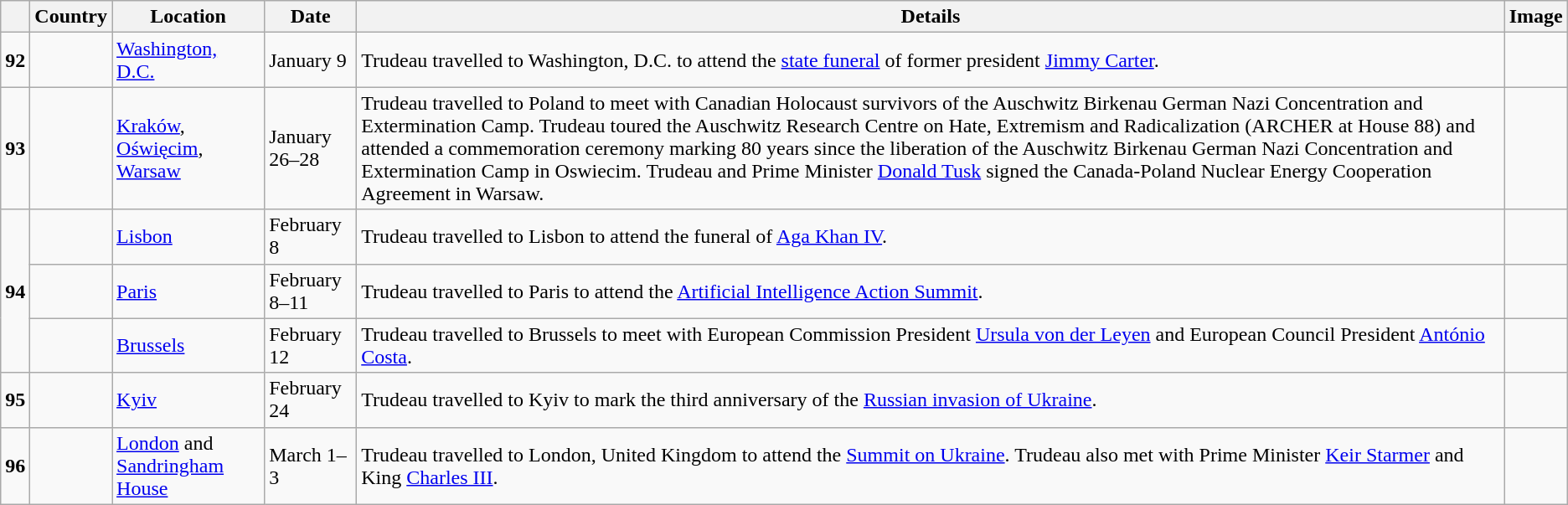<table class="wikitable sortable">
<tr>
<th></th>
<th>Country</th>
<th>Location</th>
<th>Date</th>
<th>Details</th>
<th>Image</th>
</tr>
<tr>
<td align=center><strong>92</strong></td>
<td></td>
<td><a href='#'>Washington, D.C.</a></td>
<td>January 9</td>
<td>Trudeau travelled to Washington, D.C. to attend the <a href='#'>state funeral</a> of former president <a href='#'>Jimmy Carter</a>.</td>
<td></td>
</tr>
<tr>
<td align=center><strong>93</strong></td>
<td></td>
<td><a href='#'>Kraków</a>, <a href='#'>Oświęcim</a>, <a href='#'>Warsaw</a></td>
<td>January 26–28</td>
<td>Trudeau travelled to Poland to meet with Canadian Holocaust survivors of the Auschwitz Birkenau German Nazi Concentration and Extermination Camp. Trudeau toured the Auschwitz Research Centre on Hate, Extremism and Radicalization (ARCHER at House 88) and attended a commemoration ceremony marking 80 years since the liberation of the Auschwitz Birkenau German Nazi Concentration and Extermination Camp in Oswiecim. Trudeau and Prime Minister <a href='#'>Donald Tusk</a> signed the Canada-Poland Nuclear Energy Cooperation Agreement in Warsaw.</td>
<td></td>
</tr>
<tr>
<td rowspan=3 align=center><strong>94</strong></td>
<td></td>
<td><a href='#'>Lisbon</a></td>
<td>February 8</td>
<td>Trudeau travelled to Lisbon to attend the funeral of <a href='#'>Aga Khan IV</a>.</td>
<td></td>
</tr>
<tr>
<td></td>
<td><a href='#'>Paris</a></td>
<td>February 8–11</td>
<td>Trudeau travelled to Paris to attend the <a href='#'>Artificial Intelligence Action Summit</a>.</td>
<td></td>
</tr>
<tr>
<td></td>
<td><a href='#'>Brussels</a></td>
<td>February 12</td>
<td>Trudeau travelled to Brussels to meet with European Commission President <a href='#'>Ursula von der Leyen</a> and European Council President <a href='#'>António Costa</a>.</td>
<td></td>
</tr>
<tr>
<td align=center><strong>95</strong></td>
<td></td>
<td><a href='#'>Kyiv</a></td>
<td>February 24</td>
<td>Trudeau travelled to Kyiv to mark the third anniversary of the <a href='#'>Russian invasion of Ukraine</a>.</td>
<td></td>
</tr>
<tr>
<td align=center><strong>96</strong></td>
<td></td>
<td><a href='#'>London</a> and <a href='#'>Sandringham House</a></td>
<td>March 1–3</td>
<td>Trudeau travelled to London, United Kingdom to attend the <a href='#'>Summit on Ukraine</a>. Trudeau also met with Prime Minister <a href='#'>Keir Starmer</a> and King <a href='#'>Charles III</a>.</td>
<td></td>
</tr>
</table>
